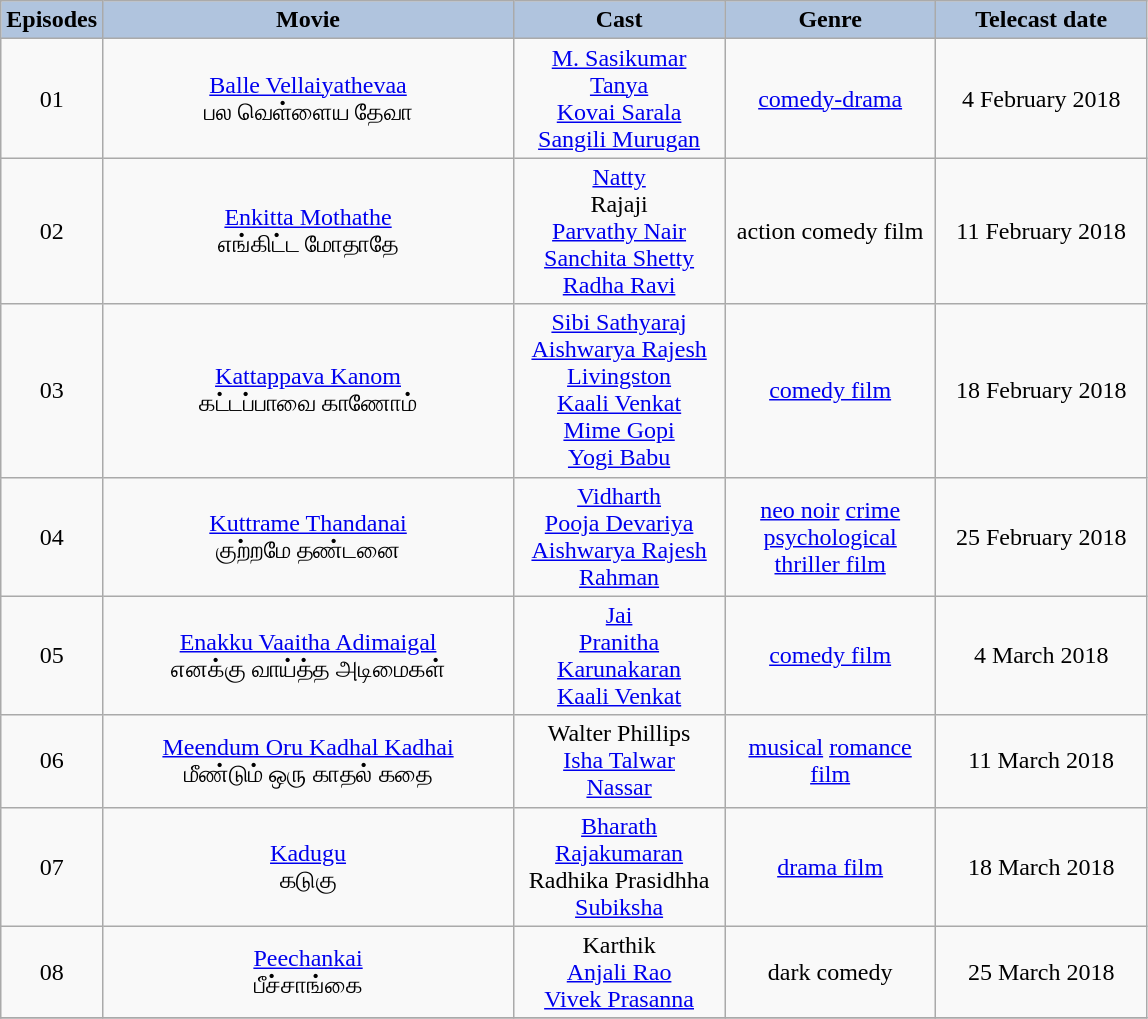<table class="wikitable" style="text-align:center;">
<tr>
<th style="width:20pt; background:LightSteelBlue;">Episodes</th>
<th style="width:200pt; background:LightSteelBlue;">Movie</th>
<th style="width:100pt; background:LightSteelBlue;">Cast</th>
<th style="width:100pt; background:LightSteelBlue;">Genre</th>
<th style="width:100pt; background:LightSteelBlue;">Telecast date</th>
</tr>
<tr>
<td>01</td>
<td><a href='#'>Balle Vellaiyathevaa</a> <br> பல வெள்ளைய தேவா</td>
<td><a href='#'>M. Sasikumar</a> <br> <a href='#'>Tanya</a> <br> <a href='#'>Kovai Sarala</a> <br> <a href='#'>Sangili Murugan</a></td>
<td><a href='#'>comedy-drama</a></td>
<td>4 February 2018</td>
</tr>
<tr>
<td>02</td>
<td><a href='#'>Enkitta Mothathe</a> <br> எங்கிட்ட மோதாதே</td>
<td><a href='#'>Natty</a> <br> Rajaji<br><a href='#'>Parvathy Nair</a><br><a href='#'>Sanchita Shetty</a><br><a href='#'>Radha Ravi</a></td>
<td>action comedy film</td>
<td>11 February 2018</td>
</tr>
<tr>
<td>03</td>
<td><a href='#'>Kattappava Kanom</a> <br> கட்டப்பாவை காணோம்</td>
<td><a href='#'>Sibi Sathyaraj</a><br><a href='#'>Aishwarya Rajesh</a><br><a href='#'>Livingston</a><br><a href='#'>Kaali Venkat</a><br><a href='#'>Mime Gopi</a><br><a href='#'>Yogi Babu</a></td>
<td><a href='#'>comedy film</a></td>
<td>18 February 2018</td>
</tr>
<tr>
<td>04</td>
<td><a href='#'>Kuttrame Thandanai</a> <br> குற்றமே தண்டனை</td>
<td><a href='#'>Vidharth</a><br><a href='#'>Pooja Devariya</a><br><a href='#'>Aishwarya Rajesh</a><br><a href='#'>Rahman</a></td>
<td><a href='#'>neo noir</a> <a href='#'>crime</a> <a href='#'>psychological thriller film</a></td>
<td>25 February 2018</td>
</tr>
<tr>
<td>05</td>
<td><a href='#'>Enakku Vaaitha Adimaigal</a> <br> எனக்கு வாய்த்த அடிமைகள்</td>
<td><a href='#'>Jai</a><br><a href='#'>Pranitha</a><br><a href='#'>Karunakaran</a><br><a href='#'>Kaali Venkat</a></td>
<td><a href='#'>comedy film</a></td>
<td>4 March 2018</td>
</tr>
<tr>
<td>06</td>
<td><a href='#'>Meendum Oru Kadhal Kadhai</a> <br> மீண்டும் ஒரு காதல் கதை</td>
<td>Walter Phillips<br><a href='#'>Isha Talwar</a><br><a href='#'>Nassar</a></td>
<td><a href='#'>musical</a> <a href='#'>romance film</a></td>
<td>11 March 2018</td>
</tr>
<tr>
<td>07</td>
<td><a href='#'>Kadugu</a> <br> கடுகு</td>
<td><a href='#'>Bharath</a><br><a href='#'>Rajakumaran</a><br>Radhika Prasidhha<br><a href='#'>Subiksha</a></td>
<td><a href='#'>drama film</a></td>
<td>18 March 2018</td>
</tr>
<tr>
<td>08</td>
<td><a href='#'>Peechankai</a><br> பீச்சாங்கை</td>
<td>Karthik <br> <a href='#'>Anjali Rao</a> <br> <a href='#'>Vivek Prasanna</a></td>
<td>dark comedy</td>
<td>25 March 2018</td>
</tr>
<tr>
</tr>
</table>
